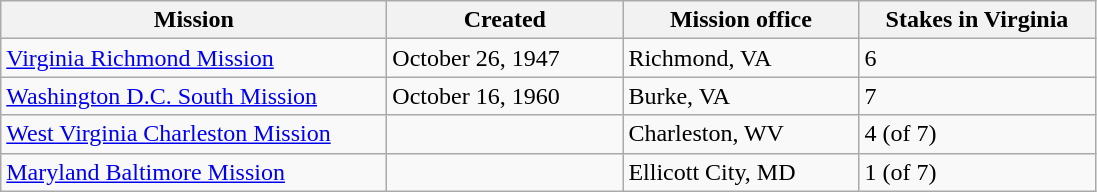<table class="wikitable">
<tr>
<th width="250">Mission</th>
<th width="150">Created</th>
<th width="150">Mission office</th>
<th width="150">Stakes in Virginia</th>
</tr>
<tr>
<td><a href='#'>Virginia Richmond Mission</a></td>
<td>October 26, 1947</td>
<td>Richmond, VA</td>
<td>6</td>
</tr>
<tr>
<td><a href='#'>Washington D.C. South Mission</a></td>
<td>October 16, 1960</td>
<td>Burke, VA</td>
<td>7</td>
</tr>
<tr>
<td><a href='#'>West Virginia Charleston Mission</a></td>
<td></td>
<td>Charleston, WV</td>
<td>4 (of 7)</td>
</tr>
<tr>
<td><a href='#'>Maryland Baltimore Mission</a></td>
<td></td>
<td>Ellicott City, MD</td>
<td>1 (of 7)</td>
</tr>
</table>
